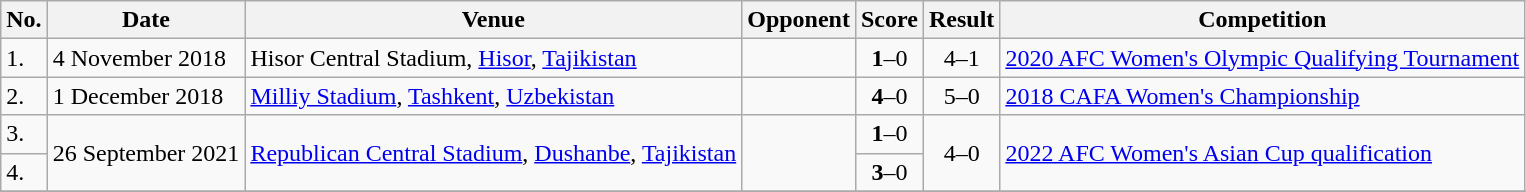<table class="wikitable">
<tr>
<th>No.</th>
<th>Date</th>
<th>Venue</th>
<th>Opponent</th>
<th>Score</th>
<th>Result</th>
<th>Competition</th>
</tr>
<tr>
<td>1.</td>
<td>4 November 2018</td>
<td>Hisor Central Stadium, <a href='#'>Hisor</a>, <a href='#'>Tajikistan</a></td>
<td></td>
<td align=center><strong>1</strong>–0</td>
<td align=center>4–1</td>
<td><a href='#'>2020 AFC Women's Olympic Qualifying Tournament</a></td>
</tr>
<tr>
<td>2.</td>
<td>1 December 2018</td>
<td><a href='#'>Milliy Stadium</a>, <a href='#'>Tashkent</a>, <a href='#'>Uzbekistan</a></td>
<td></td>
<td align=center><strong>4</strong>–0</td>
<td align=center>5–0</td>
<td><a href='#'>2018 CAFA Women's Championship</a></td>
</tr>
<tr>
<td>3.</td>
<td rowspan=2>26 September 2021</td>
<td rowspan=2><a href='#'>Republican Central Stadium</a>, <a href='#'>Dushanbe</a>, <a href='#'>Tajikistan</a></td>
<td rowspan=2></td>
<td align=center><strong>1</strong>–0</td>
<td align=center rowspan=2>4–0</td>
<td rowspan=2><a href='#'>2022 AFC Women's Asian Cup qualification</a></td>
</tr>
<tr>
<td>4.</td>
<td align=center><strong>3</strong>–0</td>
</tr>
<tr>
</tr>
</table>
